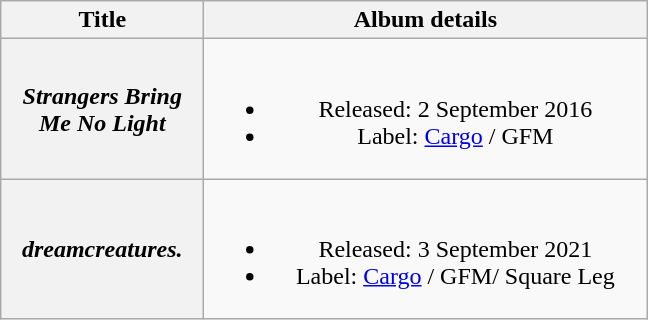<table class="wikitable plainrowheaders" style="text-align:center;">
<tr>
<th scope="col" style="width:8em;">Title</th>
<th scope="col" style="width:18em;">Album details</th>
</tr>
<tr>
<th scope="row"><em>Strangers Bring Me No Light</em></th>
<td><br><ul><li>Released: 2 September 2016</li><li>Label: <a href='#'>Cargo</a> / GFM</li></ul></td>
</tr>
<tr>
<th scope="row"><em>dreamcreatures.</em></th>
<td><br><ul><li>Released: 3 September 2021</li><li>Label: <a href='#'>Cargo</a> / GFM/ Square Leg</li></ul></td>
</tr>
</table>
